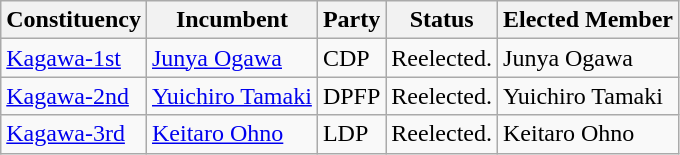<table class="wikitable">
<tr>
<th>Constituency</th>
<th>Incumbent</th>
<th>Party</th>
<th>Status</th>
<th>Elected Member</th>
</tr>
<tr>
<td><a href='#'>Kagawa-1st</a></td>
<td><a href='#'>Junya Ogawa</a></td>
<td>CDP</td>
<td>Reelected.</td>
<td>Junya Ogawa</td>
</tr>
<tr>
<td><a href='#'>Kagawa-2nd</a></td>
<td><a href='#'>Yuichiro Tamaki</a></td>
<td>DPFP</td>
<td>Reelected.</td>
<td>Yuichiro Tamaki</td>
</tr>
<tr>
<td><a href='#'>Kagawa-3rd</a></td>
<td><a href='#'>Keitaro Ohno</a></td>
<td>LDP</td>
<td>Reelected.</td>
<td>Keitaro Ohno</td>
</tr>
</table>
